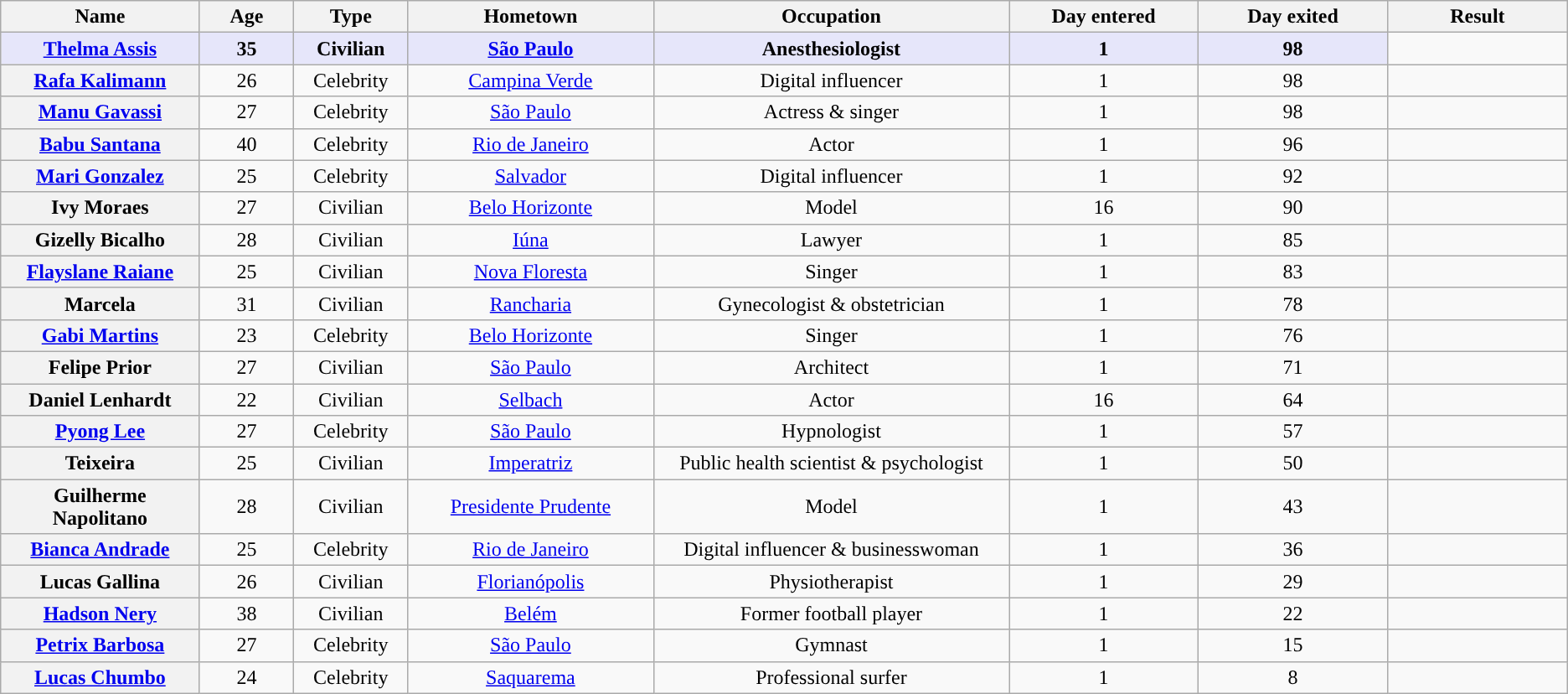<table class="wikitable sortable" style="text-align:center;">
<tr>
<th scope="col" width="10.5%">Name</th>
<th scope="col" width="05.0%">Age</th>
<th scope="col" width="06.0%">Type</th>
<th scope="col" width="13.0%">Hometown</th>
<th scope="col" width="13.0%">Occupation</th>
<th scope="col" width="10.0%">Day entered</th>
<th scope="col" width="10.0%">Day exited</th>
<th scope="col" width="09.5%">Result</th>
</tr>
<tr>
<td bgcolor="E6E6FA"><strong> <a href='#'>Thelma Assis</a></strong></td>
<td bgcolor="E6E6FA"><strong>35</strong></td>
<td bgcolor="E6E6FA"><strong>Civilian</strong></td>
<td bgcolor="E6E6FA"><strong><a href='#'>São Paulo</a></strong></td>
<td bgcolor="E6E6FA"><strong>Anesthesiologist</strong></td>
<td bgcolor="E6E6FA"><strong>1</strong></td>
<td bgcolor="E6E6FA"><strong>98</strong></td>
<td></td>
</tr>
<tr>
<th><a href='#'>Rafa Kalimann</a></th>
<td>26</td>
<td>Celebrity</td>
<td><a href='#'>Campina Verde</a></td>
<td>Digital influencer</td>
<td>1</td>
<td>98</td>
<td></td>
</tr>
<tr>
<th><a href='#'>Manu Gavassi</a></th>
<td>27</td>
<td>Celebrity</td>
<td><a href='#'>São Paulo</a></td>
<td>Actress & singer</td>
<td>1</td>
<td>98</td>
<td></td>
</tr>
<tr>
<th><a href='#'>Babu Santana</a></th>
<td>40</td>
<td>Celebrity</td>
<td><a href='#'>Rio de Janeiro</a></td>
<td>Actor</td>
<td>1</td>
<td>96</td>
<td></td>
</tr>
<tr>
<th><a href='#'>Mari Gonzalez</a></th>
<td>25</td>
<td>Celebrity</td>
<td><a href='#'>Salvador</a></td>
<td>Digital influencer</td>
<td>1</td>
<td>92</td>
<td></td>
</tr>
<tr>
<th>Ivy Moraes</th>
<td>27</td>
<td>Civilian</td>
<td><a href='#'>Belo Horizonte</a></td>
<td>Model</td>
<td>16</td>
<td>90</td>
<td></td>
</tr>
<tr>
<th>Gizelly Bicalho</th>
<td>28</td>
<td>Civilian</td>
<td><a href='#'>Iúna</a></td>
<td>Lawyer</td>
<td>1</td>
<td>85</td>
<td></td>
</tr>
<tr>
<th><a href='#'>Flayslane Raiane</a></th>
<td>25</td>
<td>Civilian</td>
<td><a href='#'>Nova Floresta</a></td>
<td>Singer</td>
<td>1</td>
<td>83</td>
<td></td>
</tr>
<tr>
<th>Marcela </th>
<td>31</td>
<td>Civilian</td>
<td><a href='#'>Rancharia</a></td>
<td>Gynecologist & obstetrician</td>
<td>1</td>
<td>78</td>
<td></td>
</tr>
<tr>
<th><a href='#'>Gabi Martins</a></th>
<td>23</td>
<td>Celebrity</td>
<td><a href='#'>Belo Horizonte</a></td>
<td>Singer</td>
<td>1</td>
<td>76</td>
<td></td>
</tr>
<tr>
<th>Felipe Prior</th>
<td>27</td>
<td>Civilian</td>
<td><a href='#'>São Paulo</a></td>
<td>Architect</td>
<td>1</td>
<td>71</td>
<td></td>
</tr>
<tr>
<th>Daniel Lenhardt</th>
<td>22</td>
<td>Civilian</td>
<td><a href='#'>Selbach</a></td>
<td>Actor</td>
<td>16</td>
<td>64</td>
<td></td>
</tr>
<tr>
<th><a href='#'>Pyong Lee</a></th>
<td>27</td>
<td>Celebrity</td>
<td><a href='#'>São Paulo</a></td>
<td>Hypnologist</td>
<td>1</td>
<td>57</td>
<td></td>
</tr>
<tr>
<th> Teixeira</th>
<td>25</td>
<td>Civilian</td>
<td><a href='#'>Imperatriz</a></td>
<td nowrap>Public health scientist & psychologist</td>
<td>1</td>
<td>50</td>
<td></td>
</tr>
<tr>
<th>Guilherme Napolitano</th>
<td>28</td>
<td>Civilian</td>
<td nowrap><a href='#'>Presidente Prudente</a></td>
<td>Model</td>
<td>1</td>
<td>43</td>
<td></td>
</tr>
<tr>
<th><a href='#'>Bianca Andrade</a></th>
<td>25</td>
<td>Celebrity</td>
<td><a href='#'>Rio de Janeiro</a></td>
<td>Digital influencer & businesswoman </td>
<td>1</td>
<td>36</td>
<td></td>
</tr>
<tr>
<th>Lucas Gallina</th>
<td>26</td>
<td>Civilian</td>
<td><a href='#'>Florianópolis</a></td>
<td>Physiotherapist</td>
<td>1</td>
<td>29</td>
<td></td>
</tr>
<tr>
<th><a href='#'>Hadson Nery</a></th>
<td>38</td>
<td>Civilian</td>
<td><a href='#'>Belém</a></td>
<td>Former football player</td>
<td>1</td>
<td>22</td>
<td></td>
</tr>
<tr>
<th><a href='#'>Petrix Barbosa</a></th>
<td>27</td>
<td>Celebrity</td>
<td><a href='#'>São Paulo</a></td>
<td>Gymnast</td>
<td>1</td>
<td>15</td>
<td></td>
</tr>
<tr>
<th><a href='#'>Lucas Chumbo</a></th>
<td>24</td>
<td>Celebrity</td>
<td><a href='#'>Saquarema</a></td>
<td>Professional surfer</td>
<td>1</td>
<td>8</td>
<td></td>
</tr>
</table>
